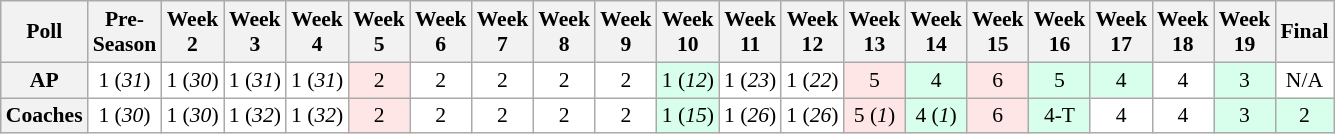<table class="wikitable" style="white-space:nowrap;font-size:90%">
<tr>
<th>Poll</th>
<th>Pre-<br>Season</th>
<th>Week<br>2</th>
<th>Week<br>3</th>
<th>Week<br>4</th>
<th>Week<br>5</th>
<th>Week<br>6</th>
<th>Week<br>7</th>
<th>Week<br>8</th>
<th>Week<br>9</th>
<th>Week<br>10</th>
<th>Week<br>11</th>
<th>Week<br>12</th>
<th>Week<br>13</th>
<th>Week<br>14</th>
<th>Week<br>15</th>
<th>Week<br>16</th>
<th>Week<br>17</th>
<th>Week<br>18</th>
<th>Week<br>19</th>
<th>Final</th>
</tr>
<tr style="text-align:center;">
<th>AP</th>
<td style="background:#FFF;">1 (<em>31</em>)</td>
<td style="background:#FFF;">1 (<em>30</em>)</td>
<td style="background:#FFF;">1 (<em>31</em>)</td>
<td style="background:#FFF;">1 (<em>31</em>)</td>
<td style="background:#FFE6E6;">2</td>
<td style="background:#FFF;">2</td>
<td style="background:#FFF;">2</td>
<td style="background:#FFF;">2</td>
<td style="background:#FFF;">2</td>
<td style="background:#D8FFEB;">1 (<em>12</em>)</td>
<td style="background:#FFF;">1 (<em>23</em>)</td>
<td style="background:#FFF;">1 (<em>22</em>)</td>
<td style="background:#FFE6E6;">5</td>
<td style="background:#D8FFEB;">4</td>
<td style="background:#FFE6E6;">6</td>
<td style="background:#D8FFEB;">5</td>
<td style="background:#D8FFEB;">4</td>
<td style="background:#FFF;">4</td>
<td style="background:#D8FFEB;">3</td>
<td style="background:#FFF;">N/A</td>
</tr>
<tr style="text-align:center;">
<th>Coaches</th>
<td style="background:#FFF;">1 (<em>30</em>)</td>
<td style="background:#FFF;">1 (<em>30</em>)</td>
<td style="background:#FFF;">1 (<em>32</em>)</td>
<td style="background:#FFF;">1 (<em>32</em>)</td>
<td style="background:#FFE6E6;">2</td>
<td style="background:#FFF;">2</td>
<td style="background:#FFF;">2</td>
<td style="background:#FFF;">2</td>
<td style="background:#FFF;">2</td>
<td style="background:#D8FFEB;">1 (<em>15</em>)</td>
<td style="background:#FFF;">1 (<em>26</em>)</td>
<td style="background:#FFF;">1 (<em>26</em>)</td>
<td style="background:#FFE6E6;">5 (<em>1</em>)</td>
<td style="background:#D8FFEB;">4 (<em>1</em>)</td>
<td style="background:#FFE6E6;">6</td>
<td style="background:#D8FFEB;">4-T</td>
<td style="background:#FFF;">4</td>
<td style="background:#FFF;">4</td>
<td style="background:#D8FFEB;">3</td>
<td style="background:#D8FFEB;">2</td>
</tr>
</table>
